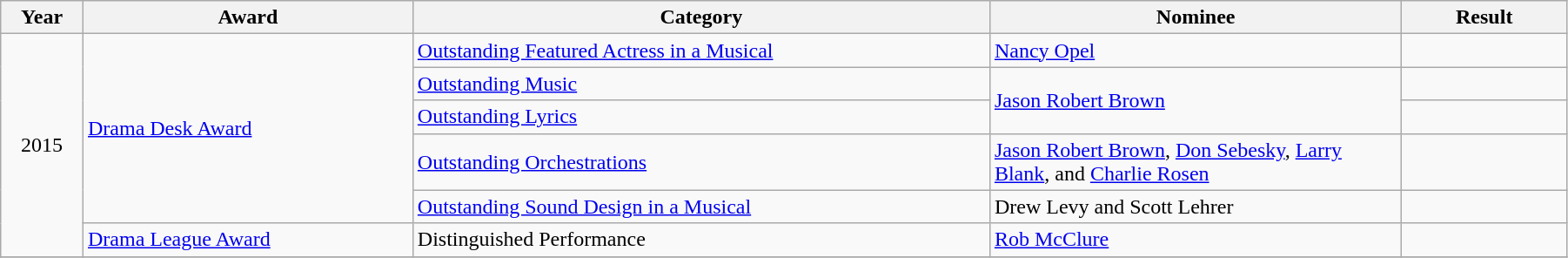<table class="wikitable" style="width:95%;">
<tr valign="bottom">
<th style="width:5%;">Year</th>
<th style="width:20%;">Award</th>
<th style="width:35%;">Category</th>
<th style="width:25%;">Nominee</th>
<th style="width:10%;">Result</th>
</tr>
<tr>
<td rowspan=6 align="center">2015</td>
<td rowspan=5><a href='#'>Drama Desk Award</a></td>
<td><a href='#'>Outstanding Featured Actress in a Musical</a></td>
<td><a href='#'>Nancy Opel</a></td>
<td></td>
</tr>
<tr>
<td><a href='#'>Outstanding Music</a></td>
<td rowspan=2><a href='#'>Jason Robert Brown</a></td>
<td></td>
</tr>
<tr>
<td><a href='#'>Outstanding Lyrics</a></td>
<td></td>
</tr>
<tr>
<td><a href='#'>Outstanding Orchestrations</a></td>
<td><a href='#'>Jason Robert Brown</a>, <a href='#'>Don Sebesky</a>, <a href='#'>Larry Blank</a>, and <a href='#'>Charlie Rosen</a></td>
<td></td>
</tr>
<tr>
<td><a href='#'>Outstanding Sound Design in a Musical</a></td>
<td>Drew Levy and Scott Lehrer</td>
<td></td>
</tr>
<tr>
<td><a href='#'>Drama League Award</a></td>
<td>Distinguished Performance</td>
<td><a href='#'>Rob McClure</a></td>
<td></td>
</tr>
<tr>
</tr>
</table>
